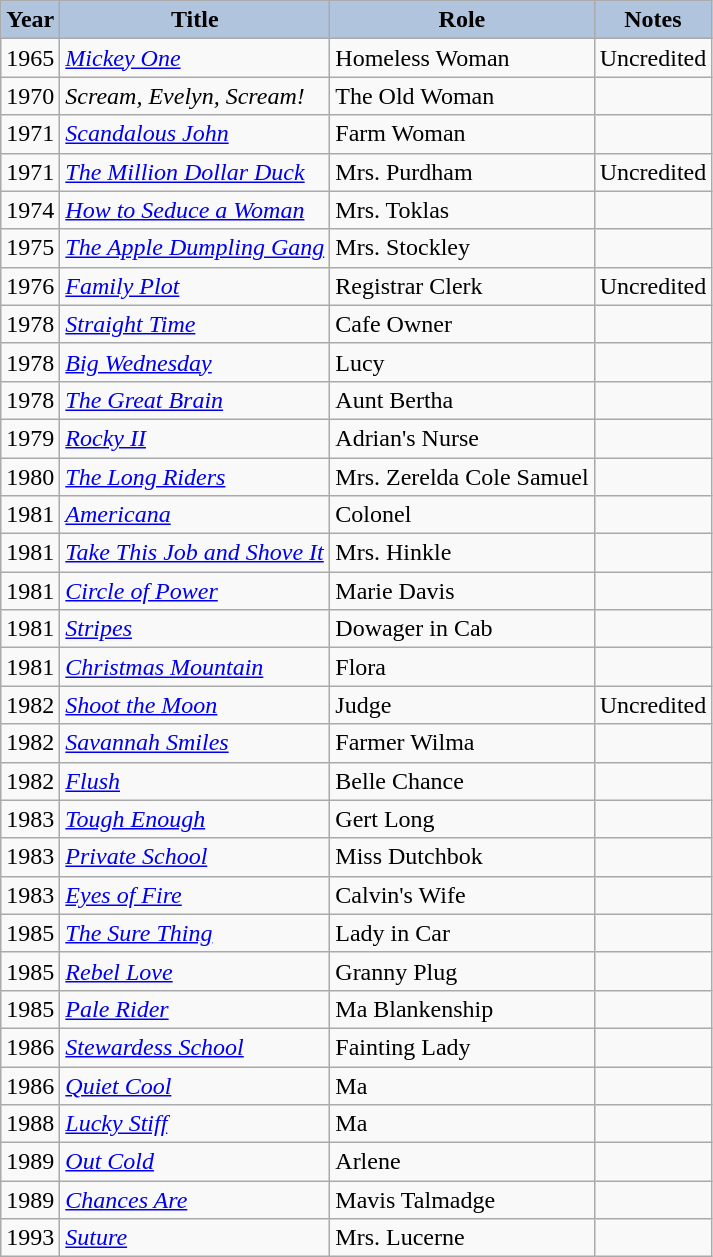<table class="wikitable">
<tr style="text-align:center;">
<th style="background:#B0C4DE;">Year</th>
<th style="background:#B0C4DE;">Title</th>
<th style="background:#B0C4DE;">Role</th>
<th style="background:#B0C4DE;">Notes</th>
</tr>
<tr>
<td>1965</td>
<td><em><a href='#'>Mickey One</a></em></td>
<td>Homeless Woman</td>
<td>Uncredited</td>
</tr>
<tr>
<td>1970</td>
<td><em>Scream, Evelyn, Scream!</em></td>
<td>The Old Woman</td>
<td></td>
</tr>
<tr>
<td>1971</td>
<td><em><a href='#'>Scandalous John</a></em></td>
<td>Farm Woman</td>
<td></td>
</tr>
<tr>
<td>1971</td>
<td><em><a href='#'>The Million Dollar Duck</a></em></td>
<td>Mrs. Purdham</td>
<td>Uncredited</td>
</tr>
<tr>
<td>1974</td>
<td><em><a href='#'>How to Seduce a Woman</a></em></td>
<td>Mrs. Toklas</td>
<td></td>
</tr>
<tr>
<td>1975</td>
<td><em><a href='#'>The Apple Dumpling Gang</a></em></td>
<td>Mrs. Stockley</td>
<td></td>
</tr>
<tr>
<td>1976</td>
<td><em><a href='#'>Family Plot</a></em></td>
<td>Registrar Clerk</td>
<td>Uncredited</td>
</tr>
<tr>
<td>1978</td>
<td><em><a href='#'>Straight Time</a></em></td>
<td>Cafe Owner</td>
<td></td>
</tr>
<tr>
<td>1978</td>
<td><em><a href='#'>Big Wednesday</a></em></td>
<td>Lucy</td>
<td></td>
</tr>
<tr>
<td>1978</td>
<td><em><a href='#'>The Great Brain</a></em></td>
<td>Aunt Bertha</td>
<td></td>
</tr>
<tr>
<td>1979</td>
<td><em><a href='#'>Rocky II</a></em></td>
<td>Adrian's Nurse</td>
<td></td>
</tr>
<tr>
<td>1980</td>
<td><em><a href='#'>The Long Riders</a></em></td>
<td>Mrs. Zerelda Cole Samuel</td>
<td></td>
</tr>
<tr>
<td>1981</td>
<td><em><a href='#'>Americana</a></em></td>
<td>Colonel</td>
<td></td>
</tr>
<tr>
<td>1981</td>
<td><em><a href='#'>Take This Job and Shove It</a></em></td>
<td>Mrs. Hinkle</td>
<td></td>
</tr>
<tr>
<td>1981</td>
<td><em><a href='#'>Circle of Power</a></em></td>
<td>Marie Davis</td>
<td></td>
</tr>
<tr>
<td>1981</td>
<td><em><a href='#'>Stripes</a></em></td>
<td>Dowager in Cab</td>
<td></td>
</tr>
<tr>
<td>1981</td>
<td><em><a href='#'>Christmas Mountain</a></em></td>
<td>Flora</td>
<td></td>
</tr>
<tr>
<td>1982</td>
<td><em><a href='#'>Shoot the Moon</a></em></td>
<td>Judge</td>
<td>Uncredited</td>
</tr>
<tr>
<td>1982</td>
<td><em><a href='#'>Savannah Smiles</a></em></td>
<td>Farmer Wilma</td>
<td></td>
</tr>
<tr>
<td>1982</td>
<td><em><a href='#'>Flush</a></em></td>
<td>Belle Chance</td>
<td></td>
</tr>
<tr>
<td>1983</td>
<td><em><a href='#'>Tough Enough</a></em></td>
<td>Gert Long</td>
<td></td>
</tr>
<tr>
<td>1983</td>
<td><em><a href='#'>Private School</a></em></td>
<td>Miss Dutchbok</td>
<td></td>
</tr>
<tr>
<td>1983</td>
<td><em><a href='#'>Eyes of Fire</a></em></td>
<td>Calvin's Wife</td>
<td></td>
</tr>
<tr>
<td>1985</td>
<td><em><a href='#'>The Sure Thing</a></em></td>
<td>Lady in Car</td>
<td></td>
</tr>
<tr>
<td>1985</td>
<td><em><a href='#'>Rebel Love</a></em></td>
<td>Granny Plug</td>
<td></td>
</tr>
<tr>
<td>1985</td>
<td><em><a href='#'>Pale Rider</a></em></td>
<td>Ma Blankenship</td>
<td></td>
</tr>
<tr>
<td>1986</td>
<td><em><a href='#'>Stewardess School</a></em></td>
<td>Fainting Lady</td>
<td></td>
</tr>
<tr>
<td>1986</td>
<td><em><a href='#'>Quiet Cool</a></em></td>
<td>Ma</td>
<td></td>
</tr>
<tr>
<td>1988</td>
<td><em><a href='#'>Lucky Stiff</a></em></td>
<td>Ma</td>
<td></td>
</tr>
<tr>
<td>1989</td>
<td><em><a href='#'>Out Cold</a></em></td>
<td>Arlene</td>
<td></td>
</tr>
<tr>
<td>1989</td>
<td><em><a href='#'>Chances Are</a></em></td>
<td>Mavis Talmadge</td>
<td></td>
</tr>
<tr>
<td>1993</td>
<td><em><a href='#'>Suture</a></em></td>
<td>Mrs. Lucerne</td>
<td></td>
</tr>
</table>
